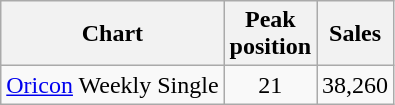<table class="wikitable">
<tr>
<th>Chart</th>
<th>Peak<br>position</th>
<th>Sales</th>
</tr>
<tr>
<td><a href='#'>Oricon</a> Weekly Single</td>
<td align="center">21</td>
<td>38,260</td>
</tr>
</table>
